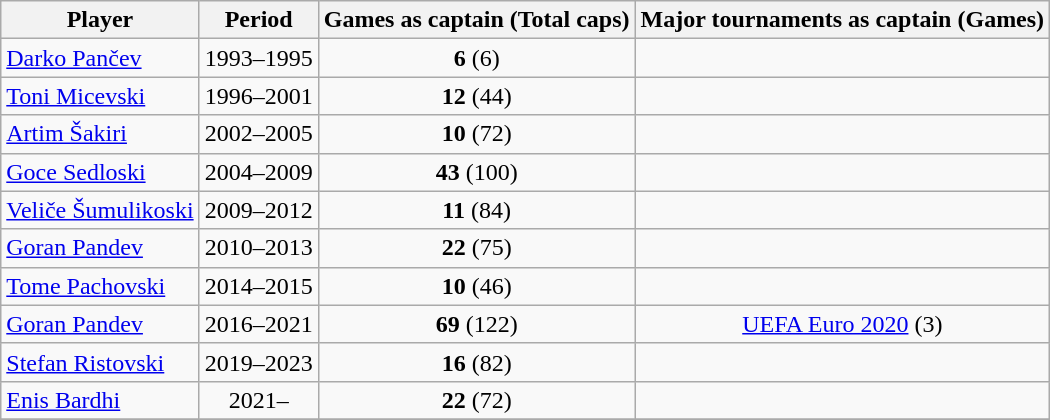<table class="wikitable sortable" style="text-align: center;">
<tr>
<th>Player</th>
<th>Period</th>
<th>Games as captain (Total caps)</th>
<th>Major tournaments as captain (Games)</th>
</tr>
<tr>
<td style="text-align:left;"><a href='#'>Darko Pančev</a></td>
<td>1993–1995</td>
<td><strong>6</strong> (6)</td>
<td></td>
</tr>
<tr>
<td style="text-align:left;"><a href='#'>Toni Micevski</a></td>
<td>1996–2001</td>
<td><strong>12</strong> (44)</td>
<td></td>
</tr>
<tr>
<td style="text-align:left;"><a href='#'>Artim Šakiri</a></td>
<td>2002–2005</td>
<td><strong>10</strong> (72)</td>
<td></td>
</tr>
<tr>
<td style="text-align:left;"><a href='#'>Goce Sedloski</a></td>
<td>2004–2009</td>
<td><strong>43</strong> (100)</td>
<td></td>
</tr>
<tr>
<td style="text-align:left;"><a href='#'>Veliče Šumulikoski</a></td>
<td>2009–2012</td>
<td><strong>11</strong> (84)</td>
<td></td>
</tr>
<tr>
<td style="text-align:left;"><a href='#'>Goran Pandev</a></td>
<td>2010–2013</td>
<td><strong>22</strong> (75)</td>
<td></td>
</tr>
<tr>
<td style="text-align:left;"><a href='#'>Tome Pachovski</a></td>
<td>2014–2015</td>
<td><strong>10</strong> (46)</td>
<td></td>
</tr>
<tr>
<td style="text-align:left;"><a href='#'>Goran Pandev</a></td>
<td>2016–2021</td>
<td><strong>69</strong> (122)</td>
<td><a href='#'>UEFA Euro 2020</a> (3)</td>
</tr>
<tr>
<td style="text-align:left;"><a href='#'>Stefan Ristovski</a></td>
<td>2019–2023</td>
<td><strong>16</strong> (82)</td>
<td></td>
</tr>
<tr>
<td style="text-align:left;"><a href='#'>Enis Bardhi</a></td>
<td>2021–</td>
<td><strong>22</strong> (72)</td>
<td></td>
</tr>
<tr>
</tr>
</table>
